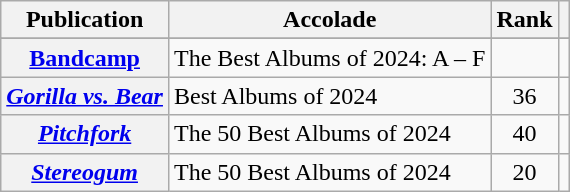<table class="wikitable sortable plainrowheaders">
<tr>
<th scope="col">Publication</th>
<th scope="col">Accolade</th>
<th scope="col">Rank</th>
<th scope="col" class="unsortable"></th>
</tr>
<tr>
</tr>
<tr>
<th scope="row"><a href='#'>Bandcamp</a></th>
<td>The Best Albums of 2024: A – F</td>
<td></td>
<td style="text-align: center;"></td>
</tr>
<tr>
<th scope="row"><em><a href='#'>Gorilla vs. Bear</a></em></th>
<td>Best Albums of 2024</td>
<td style="text-align: center;">36</td>
<td style="text-align: center;"></td>
</tr>
<tr>
<th scope="row"><em><a href='#'>Pitchfork</a></em></th>
<td>The 50 Best Albums of 2024</td>
<td style="text-align: center;">40</td>
<td style="text-align: center;"></td>
</tr>
<tr>
<th scope="row"><em><a href='#'>Stereogum</a></em></th>
<td>The 50 Best Albums of 2024</td>
<td style="text-align: center;">20</td>
<td style="text-align: center;"></td>
</tr>
</table>
